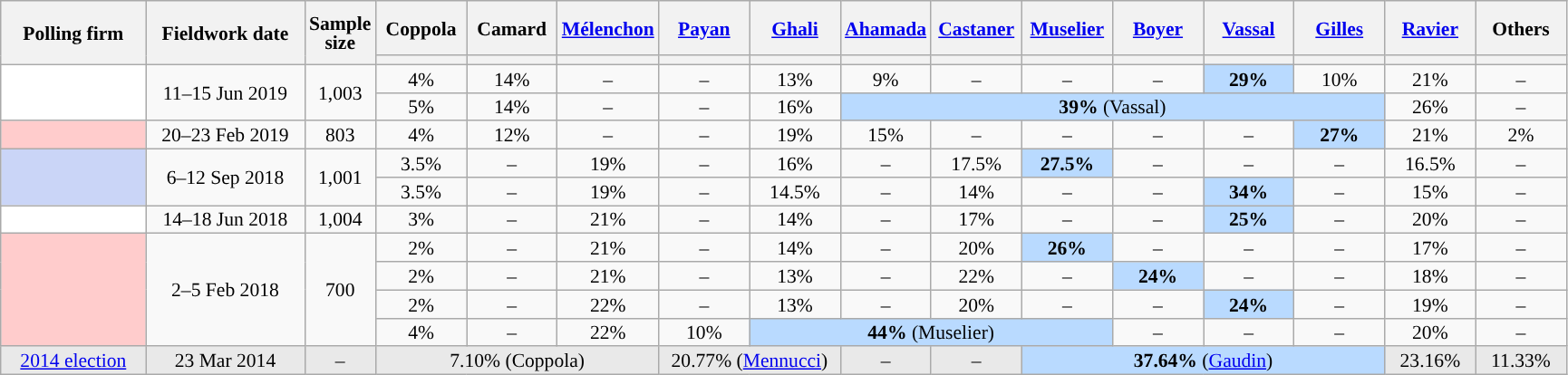<table class="wikitable sortable" style="text-align:center;font-size:90%;line-height:14px;">
<tr style="height:40px;">
<th style="width:100px;" rowspan="2">Polling firm</th>
<th style="width:110px;" rowspan="2">Fieldwork date</th>
<th style="width:35px;" rowspan="2">Sample<br>size</th>
<th class="unsortable" style="width:60px;">Coppola<br></th>
<th class="unsortable" style="width:60px;">Camard<br></th>
<th class="unsortable" style="width:60px;"><a href='#'>Mélenchon</a><br></th>
<th class="unsortable" style="width:60px;"><a href='#'>Payan</a><br></th>
<th class="unsortable" style="width:60px;"><a href='#'>Ghali</a><br></th>
<th class="unsortable" style="width:60px;"><a href='#'>Ahamada</a><br></th>
<th class="unsortable" style="width:60px;"><a href='#'>Castaner</a><br></th>
<th class="unsortable" style="width:60px;"><a href='#'>Muselier</a><br></th>
<th class="unsortable" style="width:60px;"><a href='#'>Boyer</a><br></th>
<th class="unsortable" style="width:60px;"><a href='#'>Vassal</a><br></th>
<th class="unsortable" style="width:60px;"><a href='#'>Gilles</a><br></th>
<th class="unsortable" style="width:60px;"><a href='#'>Ravier</a><br></th>
<th class="unsortable" style="width:60px;">Others</th>
</tr>
<tr>
<th style="background:"></th>
<th style="background:"></th>
<th style="background:"></th>
<th style="background:"></th>
<th style="background:"></th>
<th style="background:"></th>
<th style="background:"></th>
<th style="background:"></th>
<th style="background:"></th>
<th style="background:"></th>
<th style="background:"></th>
<th style="background:"></th>
<th style="background:"></th>
</tr>
<tr>
<td rowspan="2" style="background:#FFFFFF;"></td>
<td rowspan="2" data-sort-value="2019-06-15">11–15 Jun 2019</td>
<td rowspan="2">1,003</td>
<td>4%</td>
<td>14%</td>
<td>–</td>
<td>–</td>
<td>13%</td>
<td>9%</td>
<td>–</td>
<td>–</td>
<td>–</td>
<td style="background:#B9DAFF;"><strong>29%</strong></td>
<td>10%</td>
<td>21%</td>
<td>–</td>
</tr>
<tr>
<td>5%</td>
<td>14%</td>
<td>–</td>
<td>–</td>
<td>16%</td>
<td style="background:#B9DAFF;" colspan="6"><strong>39%</strong> (Vassal)</td>
<td>26%</td>
<td>–</td>
</tr>
<tr>
<td style="background:#FFCCCC;"></td>
<td data-sort-value="2019-02-23">20–23 Feb 2019</td>
<td>803</td>
<td>4%</td>
<td>12%</td>
<td>–</td>
<td>–</td>
<td>19%</td>
<td>15%</td>
<td>–</td>
<td>–</td>
<td>–</td>
<td>–</td>
<td style="background:#B9DAFF;"><strong>27%</strong></td>
<td>21%</td>
<td>2%</td>
</tr>
<tr>
<td rowspan="2" style="background:#CAD5F7;"></td>
<td rowspan="2" data-sort-value="2018-09-12">6–12 Sep 2018</td>
<td rowspan="2">1,001</td>
<td>3.5%</td>
<td>–</td>
<td>19%</td>
<td>–</td>
<td>16%</td>
<td>–</td>
<td>17.5%</td>
<td style="background:#B9DAFF;"><strong>27.5%</strong></td>
<td>–</td>
<td>–</td>
<td>–</td>
<td>16.5%</td>
<td>–</td>
</tr>
<tr>
<td>3.5%</td>
<td>–</td>
<td>19%</td>
<td>–</td>
<td>14.5%</td>
<td>–</td>
<td>14%</td>
<td>–</td>
<td>–</td>
<td style="background:#B9DAFF;"><strong>34%</strong></td>
<td>–</td>
<td>15%</td>
<td>–</td>
</tr>
<tr>
<td style="background:#FFFFFF;"></td>
<td data-sort-value="2018-06-18">14–18 Jun 2018</td>
<td>1,004</td>
<td>3%</td>
<td>–</td>
<td>21%</td>
<td>–</td>
<td>14%</td>
<td>–</td>
<td>17%</td>
<td>–</td>
<td>–</td>
<td style="background:#B9DAFF;"><strong>25%</strong></td>
<td>–</td>
<td>20%</td>
<td>–</td>
</tr>
<tr>
<td rowspan="4" style="background:#FFCCCC;"></td>
<td rowspan="4" data-sort-value="2018-02-08">2–5 Feb 2018</td>
<td rowspan="4">700</td>
<td>2%</td>
<td>–</td>
<td>21%</td>
<td>–</td>
<td>14%</td>
<td>–</td>
<td>20%</td>
<td style="background:#B9DAFF;"><strong>26%</strong></td>
<td>–</td>
<td>–</td>
<td>–</td>
<td>17%</td>
<td>–</td>
</tr>
<tr>
<td>2%</td>
<td>–</td>
<td>21%</td>
<td>–</td>
<td>13%</td>
<td>–</td>
<td>22%</td>
<td>–</td>
<td style="background:#B9DAFF;"><strong>24%</strong></td>
<td>–</td>
<td>–</td>
<td>18%</td>
<td>–</td>
</tr>
<tr>
<td>2%</td>
<td>–</td>
<td>22%</td>
<td>–</td>
<td>13%</td>
<td>–</td>
<td>20%</td>
<td>–</td>
<td>–</td>
<td style="background:#B9DAFF;"><strong>24%</strong></td>
<td>–</td>
<td>19%</td>
<td>–</td>
</tr>
<tr>
<td>4%</td>
<td>–</td>
<td>22%</td>
<td>10%</td>
<td style="background:#B9DAFF;" colspan="4"><strong>44%</strong> (Muselier)</td>
<td>–</td>
<td>–</td>
<td>–</td>
<td>20%</td>
<td>–</td>
</tr>
<tr style="background:#E9E9E9;">
<td><a href='#'>2014 election</a></td>
<td data-sort-value="2014-03-23">23 Mar 2014</td>
<td>–</td>
<td colspan="3">7.10% (Coppola)</td>
<td colspan="2">20.77% (<a href='#'>Mennucci</a>)</td>
<td>–</td>
<td>–</td>
<td style="background:#B9DAFF;" colspan="4"><strong>37.64%</strong> (<a href='#'>Gaudin</a>)</td>
<td>23.16%</td>
<td>11.33%</td>
</tr>
</table>
